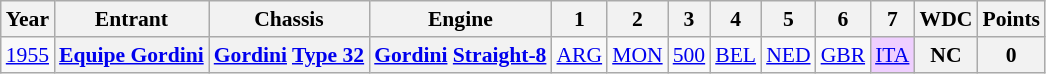<table class="wikitable" style="text-align:center; font-size:90%">
<tr>
<th>Year</th>
<th>Entrant</th>
<th>Chassis</th>
<th>Engine</th>
<th>1</th>
<th>2</th>
<th>3</th>
<th>4</th>
<th>5</th>
<th>6</th>
<th>7</th>
<th>WDC</th>
<th>Points</th>
</tr>
<tr>
<td><a href='#'>1955</a></td>
<th><a href='#'>Equipe Gordini</a></th>
<th><a href='#'>Gordini</a> <a href='#'>Type 32</a></th>
<th><a href='#'>Gordini</a> <a href='#'>Straight-8</a></th>
<td><a href='#'>ARG</a></td>
<td><a href='#'>MON</a></td>
<td><a href='#'>500</a></td>
<td><a href='#'>BEL</a></td>
<td><a href='#'>NED</a></td>
<td><a href='#'>GBR</a></td>
<td style="background:#EFCFFF;"><a href='#'>ITA</a><br></td>
<th>NC</th>
<th>0</th>
</tr>
</table>
